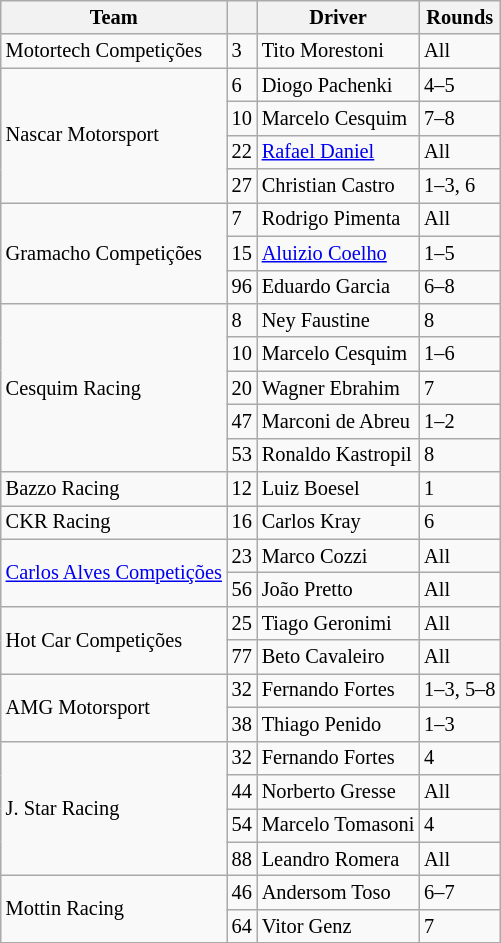<table class="wikitable" style="font-size: 85%;">
<tr>
<th>Team</th>
<th></th>
<th>Driver</th>
<th>Rounds</th>
</tr>
<tr>
<td>Motortech Competições</td>
<td>3</td>
<td>Tito Morestoni</td>
<td>All</td>
</tr>
<tr>
<td rowspan=4>Nascar Motorsport</td>
<td>6</td>
<td>Diogo Pachenki</td>
<td>4–5</td>
</tr>
<tr>
<td>10</td>
<td>Marcelo Cesquim</td>
<td>7–8</td>
</tr>
<tr>
<td>22</td>
<td><a href='#'>Rafael Daniel</a></td>
<td>All</td>
</tr>
<tr>
<td>27</td>
<td>Christian Castro</td>
<td>1–3, 6</td>
</tr>
<tr>
<td rowspan=3>Gramacho Competições</td>
<td>7</td>
<td>Rodrigo Pimenta</td>
<td>All</td>
</tr>
<tr>
<td>15</td>
<td><a href='#'>Aluizio Coelho</a></td>
<td>1–5</td>
</tr>
<tr>
<td>96</td>
<td>Eduardo Garcia</td>
<td>6–8</td>
</tr>
<tr>
<td rowspan=5>Cesquim Racing</td>
<td>8</td>
<td>Ney Faustine</td>
<td>8</td>
</tr>
<tr>
<td>10</td>
<td>Marcelo Cesquim</td>
<td>1–6</td>
</tr>
<tr>
<td>20</td>
<td>Wagner Ebrahim</td>
<td>7</td>
</tr>
<tr>
<td>47</td>
<td>Marconi de Abreu</td>
<td>1–2</td>
</tr>
<tr>
<td>53</td>
<td>Ronaldo Kastropil</td>
<td>8</td>
</tr>
<tr>
<td>Bazzo Racing</td>
<td>12</td>
<td>Luiz Boesel</td>
<td>1</td>
</tr>
<tr>
<td>CKR Racing</td>
<td>16</td>
<td>Carlos Kray</td>
<td>6</td>
</tr>
<tr>
<td rowspan=2><a href='#'>Carlos Alves Competições</a></td>
<td>23</td>
<td>Marco Cozzi</td>
<td>All</td>
</tr>
<tr>
<td>56</td>
<td>João Pretto</td>
<td>All</td>
</tr>
<tr>
<td rowspan=2>Hot Car Competições</td>
<td>25</td>
<td>Tiago Geronimi</td>
<td>All</td>
</tr>
<tr>
<td>77</td>
<td>Beto Cavaleiro</td>
<td>All</td>
</tr>
<tr>
<td rowspan=2>AMG Motorsport</td>
<td>32</td>
<td>Fernando Fortes</td>
<td>1–3, 5–8</td>
</tr>
<tr>
<td>38</td>
<td>Thiago Penido</td>
<td>1–3</td>
</tr>
<tr>
<td rowspan=4>J. Star Racing</td>
<td>32</td>
<td>Fernando Fortes</td>
<td>4</td>
</tr>
<tr>
<td>44</td>
<td>Norberto Gresse</td>
<td>All</td>
</tr>
<tr>
<td>54</td>
<td>Marcelo Tomasoni</td>
<td>4</td>
</tr>
<tr>
<td>88</td>
<td>Leandro Romera</td>
<td>All</td>
</tr>
<tr>
<td rowspan=2>Mottin Racing</td>
<td>46</td>
<td>Andersom Toso</td>
<td>6–7</td>
</tr>
<tr>
<td>64</td>
<td>Vitor Genz</td>
<td>7</td>
</tr>
</table>
